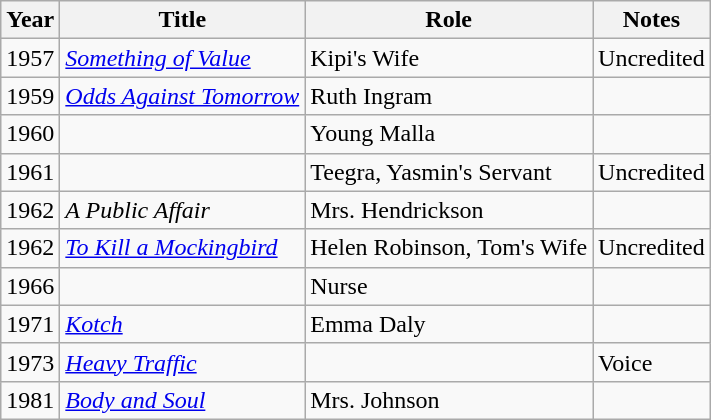<table class="wikitable sortable">
<tr>
<th>Year</th>
<th>Title</th>
<th>Role</th>
<th class="unsortable">Notes</th>
</tr>
<tr>
<td>1957</td>
<td><em><a href='#'>Something of Value</a></em></td>
<td>Kipi's Wife</td>
<td>Uncredited</td>
</tr>
<tr>
<td>1959</td>
<td><em><a href='#'>Odds Against Tomorrow</a></em></td>
<td>Ruth Ingram</td>
<td></td>
</tr>
<tr>
<td>1960</td>
<td><em></em></td>
<td>Young Malla</td>
<td></td>
</tr>
<tr>
<td>1961</td>
<td><em></em></td>
<td>Teegra, Yasmin's Servant</td>
<td>Uncredited</td>
</tr>
<tr>
<td>1962</td>
<td><em>A Public Affair</em></td>
<td>Mrs. Hendrickson</td>
<td></td>
</tr>
<tr>
<td>1962</td>
<td><em><a href='#'>To Kill a Mockingbird</a></em></td>
<td>Helen Robinson, Tom's Wife</td>
<td>Uncredited</td>
</tr>
<tr>
<td>1966</td>
<td><em></em></td>
<td>Nurse</td>
<td></td>
</tr>
<tr>
<td>1971</td>
<td><em><a href='#'>Kotch</a></em></td>
<td>Emma Daly</td>
<td></td>
</tr>
<tr>
<td>1973</td>
<td><em><a href='#'>Heavy Traffic</a></em></td>
<td></td>
<td>Voice</td>
</tr>
<tr>
<td>1981</td>
<td><em><a href='#'>Body and Soul</a></em></td>
<td>Mrs. Johnson</td>
<td></td>
</tr>
</table>
